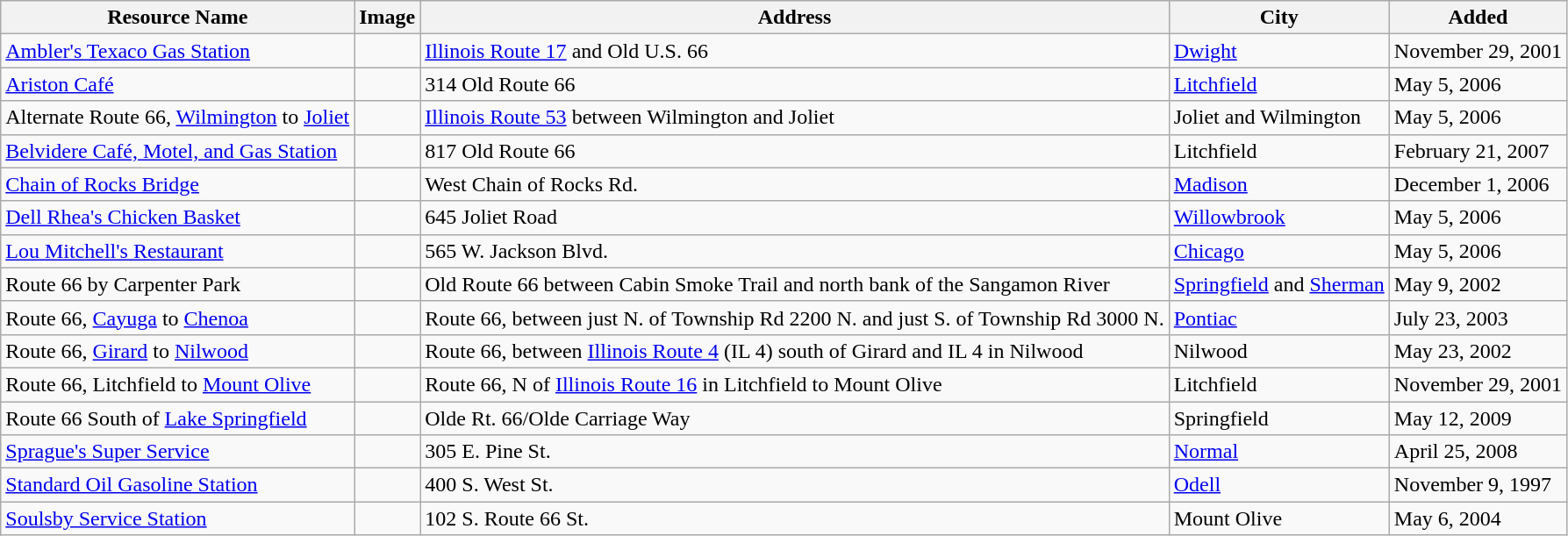<table class="wikitable">
<tr>
<th>Resource Name</th>
<th>Image</th>
<th>Address</th>
<th>City</th>
<th>Added</th>
</tr>
<tr>
<td><a href='#'>Ambler's Texaco Gas Station</a></td>
<td></td>
<td><a href='#'>Illinois Route 17</a> and Old U.S. 66<br><small></small></td>
<td><a href='#'>Dwight</a></td>
<td>November 29, 2001</td>
</tr>
<tr>
<td><a href='#'>Ariston Café</a></td>
<td></td>
<td>314 Old Route 66<br><small></small></td>
<td><a href='#'>Litchfield</a></td>
<td>May 5, 2006</td>
</tr>
<tr>
<td>Alternate Route 66, <a href='#'>Wilmington</a> to <a href='#'>Joliet</a></td>
<td></td>
<td><a href='#'>Illinois Route 53</a> between Wilmington and Joliet<br><small></small></td>
<td>Joliet and Wilmington</td>
<td>May 5, 2006</td>
</tr>
<tr>
<td><a href='#'>Belvidere Café, Motel, and Gas Station</a></td>
<td></td>
<td>817 Old Route 66<br><small></small></td>
<td>Litchfield</td>
<td>February 21, 2007</td>
</tr>
<tr>
<td><a href='#'>Chain of Rocks Bridge</a></td>
<td></td>
<td>West Chain of Rocks Rd.<br><small></small></td>
<td><a href='#'>Madison</a></td>
<td>December 1, 2006</td>
</tr>
<tr>
<td><a href='#'>Dell Rhea's Chicken Basket</a></td>
<td></td>
<td>645 Joliet Road<br><small></small></td>
<td><a href='#'>Willowbrook</a></td>
<td>May 5, 2006</td>
</tr>
<tr>
<td><a href='#'>Lou Mitchell's Restaurant</a></td>
<td></td>
<td>565 W. Jackson Blvd.<br><small></small></td>
<td><a href='#'>Chicago</a></td>
<td>May 5, 2006</td>
</tr>
<tr>
<td>Route 66 by Carpenter Park</td>
<td></td>
<td>Old Route 66 between Cabin Smoke Trail and north bank of the Sangamon River<br><small></small></td>
<td><a href='#'>Springfield</a> and <a href='#'>Sherman</a></td>
<td>May 9, 2002</td>
</tr>
<tr>
<td>Route 66, <a href='#'>Cayuga</a> to <a href='#'>Chenoa</a></td>
<td></td>
<td>Route 66, between just N. of Township Rd 2200 N. and just S. of Township Rd 3000 N.<br><small></small></td>
<td><a href='#'>Pontiac</a></td>
<td>July 23, 2003</td>
</tr>
<tr>
<td>Route 66, <a href='#'>Girard</a> to <a href='#'>Nilwood</a></td>
<td></td>
<td>Route 66, between <a href='#'>Illinois Route 4</a> (IL 4) south of Girard and IL 4 in Nilwood<br><small></small></td>
<td>Nilwood</td>
<td>May 23, 2002</td>
</tr>
<tr>
<td>Route 66, Litchfield to <a href='#'>Mount Olive</a></td>
<td></td>
<td>Route 66, N of <a href='#'>Illinois Route 16</a> in Litchfield to Mount Olive<br><small></small></td>
<td>Litchfield</td>
<td>November 29, 2001</td>
</tr>
<tr>
<td>Route 66 South of <a href='#'>Lake Springfield</a></td>
<td></td>
<td>Olde Rt. 66/Olde Carriage Way<br><small></small></td>
<td>Springfield</td>
<td>May 12, 2009</td>
</tr>
<tr>
<td><a href='#'>Sprague's Super Service</a></td>
<td></td>
<td>305 E. Pine St.<br><small></small></td>
<td><a href='#'>Normal</a></td>
<td>April 25, 2008</td>
</tr>
<tr>
<td><a href='#'>Standard Oil Gasoline Station</a></td>
<td></td>
<td>400 S. West St.<br><small></small></td>
<td><a href='#'>Odell</a></td>
<td>November 9, 1997</td>
</tr>
<tr>
<td><a href='#'>Soulsby Service Station</a></td>
<td></td>
<td>102 S. Route 66 St.<br><small></small></td>
<td>Mount Olive</td>
<td>May 6, 2004</td>
</tr>
</table>
